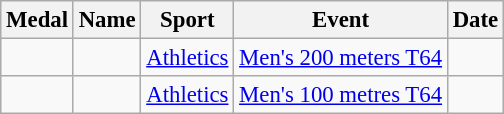<table class="wikitable sortable" style="font-size: 95%">
<tr>
<th>Medal</th>
<th>Name</th>
<th>Sport</th>
<th>Event</th>
<th>Date</th>
</tr>
<tr>
<td></td>
<td></td>
<td><a href='#'>Athletics</a></td>
<td><a href='#'>Men's 200 meters T64</a></td>
<td></td>
</tr>
<tr>
<td></td>
<td></td>
<td><a href='#'>Athletics</a></td>
<td><a href='#'>Men's 100 metres T64</a></td>
<td></td>
</tr>
</table>
